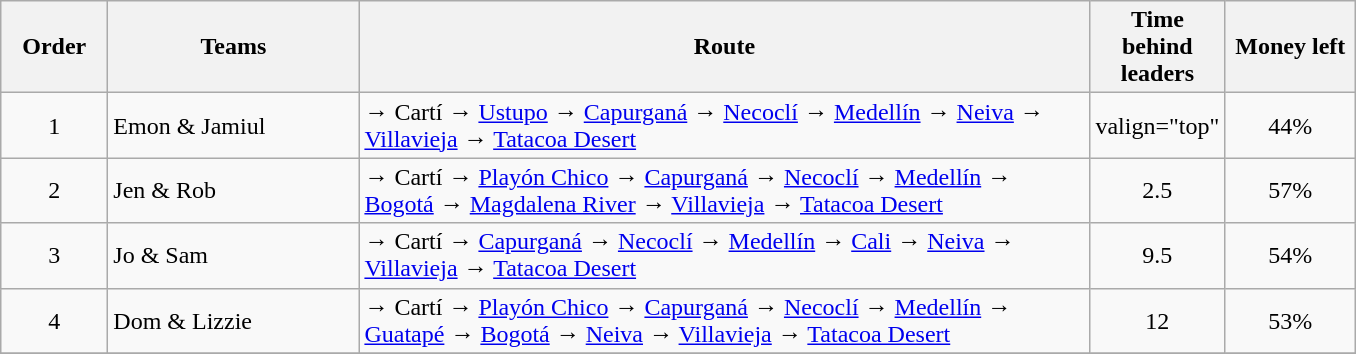<table class="wikitable sortable" style="text-align:center">
<tr>
<th style="width:4em">Order</th>
<th style="width:10em">Teams</th>
<th style="width:30em">Route</th>
<th style="width:5em">Time behind leaders</th>
<th style="width:5em">Money left</th>
</tr>
<tr>
<td>1</td>
<td style="text-align:left">Emon & Jamiul</td>
<td style="text-align:left"> → Cartí  → <a href='#'>Ustupo</a>  → <a href='#'>Capurganá</a>   → <a href='#'>Necoclí</a>  → <a href='#'>Medellín</a>  → <a href='#'>Neiva</a>  → <a href='#'>Villavieja</a>  → <a href='#'>Tatacoa Desert</a></td>
<td>valign="top" </td>
<td>44%</td>
</tr>
<tr>
<td>2</td>
<td style="text-align:left">Jen & Rob</td>
<td style="text-align:left"> → Cartí  → <a href='#'>Playón Chico</a>  → <a href='#'>Capurganá</a>  → <a href='#'>Necoclí</a>  → <a href='#'>Medellín</a>  → <a href='#'>Bogotá</a>   → <a href='#'>Magdalena River</a>  → <a href='#'>Villavieja</a>  → <a href='#'>Tatacoa Desert</a></td>
<td>2.5</td>
<td>57%</td>
</tr>
<tr>
<td>3</td>
<td style="text-align:left">Jo & Sam</td>
<td style="text-align:left"> → Cartí  → <a href='#'>Capurganá</a>  → <a href='#'>Necoclí</a>  → <a href='#'>Medellín</a>   → <a href='#'>Cali</a>  → <a href='#'>Neiva</a>  → <a href='#'>Villavieja</a>  → <a href='#'>Tatacoa Desert</a></td>
<td>9.5</td>
<td>54%</td>
</tr>
<tr>
<td>4</td>
<td style="text-align:left">Dom & Lizzie</td>
<td style="text-align:left"> → Cartí  → <a href='#'>Playón Chico</a>  → <a href='#'>Capurganá</a>  → <a href='#'>Necoclí</a>  → <a href='#'>Medellín</a>  → <a href='#'>Guatapé</a>    → <a href='#'>Bogotá</a>  → <a href='#'>Neiva</a>  → <a href='#'>Villavieja</a>  → <a href='#'>Tatacoa Desert</a></td>
<td>12</td>
<td>53%</td>
</tr>
<tr>
</tr>
</table>
